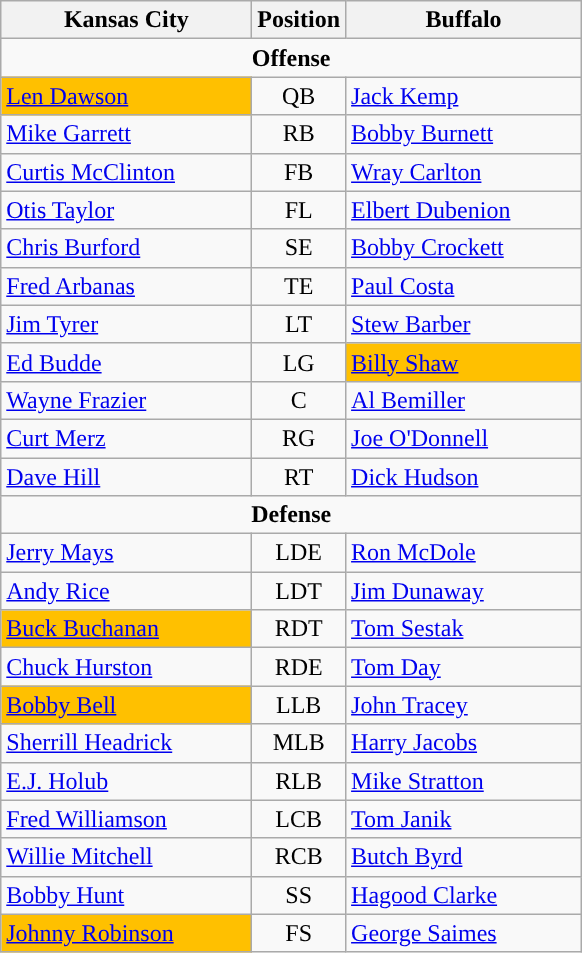<table class="wikitable">
<tr>
<th style="width:160px;">Kansas City</th>
<th>Position</th>
<th style="width:150px;">Buffalo</th>
</tr>
<tr>
<td colspan="3" style="text-align:center;"><strong>Offense</strong></td>
</tr>
<tr>
<td bgcolor="#FFCC00;"><a href='#'>Len Dawson</a></td>
<td style="text-align:center;">QB</td>
<td><a href='#'>Jack Kemp</a></td>
</tr>
<tr>
<td><a href='#'>Mike Garrett</a></td>
<td style="text-align:center;">RB</td>
<td><a href='#'>Bobby Burnett</a></td>
</tr>
<tr>
<td><a href='#'>Curtis McClinton</a></td>
<td style="text-align:center;">FB</td>
<td><a href='#'>Wray Carlton</a></td>
</tr>
<tr>
<td><a href='#'>Otis Taylor</a></td>
<td style="text-align:center;">FL</td>
<td><a href='#'>Elbert Dubenion</a></td>
</tr>
<tr>
<td><a href='#'>Chris Burford</a></td>
<td style="text-align:center;">SE</td>
<td><a href='#'>Bobby Crockett</a></td>
</tr>
<tr>
<td><a href='#'>Fred Arbanas</a></td>
<td style="text-align:center;">TE</td>
<td><a href='#'>Paul Costa</a></td>
</tr>
<tr>
<td><a href='#'>Jim Tyrer</a></td>
<td style="text-align:center;">LT</td>
<td><a href='#'>Stew Barber</a></td>
</tr>
<tr>
<td><a href='#'>Ed Budde</a></td>
<td style="text-align:center;">LG</td>
<td bgcolor="#FFCC00;"><a href='#'>Billy Shaw</a></td>
</tr>
<tr>
<td><a href='#'>Wayne Frazier</a></td>
<td style="text-align:center;">C</td>
<td><a href='#'>Al Bemiller</a></td>
</tr>
<tr>
<td><a href='#'>Curt Merz</a></td>
<td style="text-align:center;">RG</td>
<td><a href='#'>Joe O'Donnell</a></td>
</tr>
<tr>
<td><a href='#'>Dave Hill</a></td>
<td style="text-align:center;">RT</td>
<td><a href='#'>Dick Hudson</a></td>
</tr>
<tr>
<td colspan="3" style="text-align:center;"><strong>Defense</strong></td>
</tr>
<tr>
<td><a href='#'>Jerry Mays</a></td>
<td style="text-align:center;">LDE</td>
<td><a href='#'>Ron McDole</a></td>
</tr>
<tr>
<td><a href='#'>Andy Rice</a></td>
<td style="text-align:center;">LDT</td>
<td><a href='#'>Jim Dunaway</a></td>
</tr>
<tr>
<td bgcolor="#FFCC00;"><a href='#'>Buck Buchanan</a></td>
<td style="text-align:center;">RDT</td>
<td><a href='#'>Tom Sestak</a></td>
</tr>
<tr>
<td><a href='#'>Chuck Hurston</a></td>
<td style="text-align:center;">RDE</td>
<td><a href='#'>Tom Day</a></td>
</tr>
<tr>
<td bgcolor="#FFCC00;"><a href='#'>Bobby Bell</a></td>
<td style="text-align:center;">LLB</td>
<td><a href='#'>John Tracey</a></td>
</tr>
<tr>
<td><a href='#'>Sherrill Headrick</a></td>
<td style="text-align:center;">MLB</td>
<td><a href='#'>Harry Jacobs</a></td>
</tr>
<tr>
<td><a href='#'>E.J. Holub</a></td>
<td style="text-align:center;">RLB</td>
<td><a href='#'>Mike Stratton</a></td>
</tr>
<tr>
<td><a href='#'>Fred Williamson</a></td>
<td style="text-align:center;">LCB</td>
<td><a href='#'>Tom Janik</a></td>
</tr>
<tr>
<td><a href='#'>Willie Mitchell</a></td>
<td style="text-align:center;">RCB</td>
<td><a href='#'>Butch Byrd</a></td>
</tr>
<tr>
<td><a href='#'>Bobby Hunt</a></td>
<td style="text-align:center;">SS</td>
<td><a href='#'>Hagood Clarke</a></td>
</tr>
<tr>
<td bgcolor="#FFCC00;"><a href='#'>Johnny Robinson</a></td>
<td style="text-align:center;">FS</td>
<td><a href='#'>George Saimes</a></td>
</tr>
</table>
